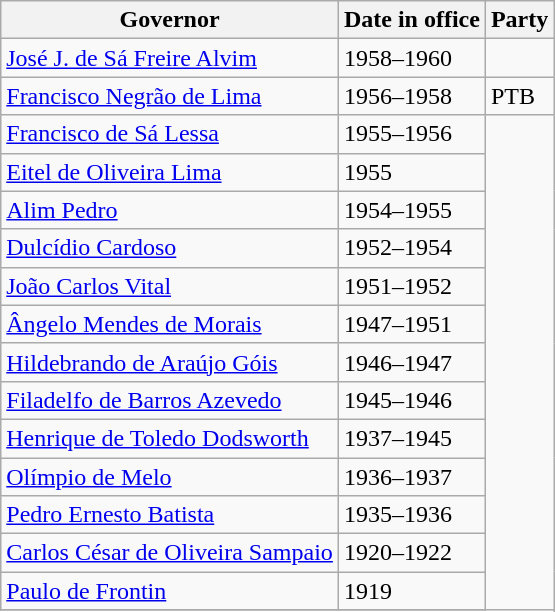<table class="wikitable">
<tr>
<th>Governor</th>
<th>Date in office</th>
<th>Party</th>
</tr>
<tr>
<td><a href='#'>José J. de Sá Freire Alvim</a></td>
<td>1958–1960</td>
</tr>
<tr>
<td><a href='#'>Francisco Negrão de Lima</a></td>
<td>1956–1958</td>
<td>PTB</td>
</tr>
<tr>
<td><a href='#'>Francisco de Sá Lessa</a></td>
<td>1955–1956</td>
</tr>
<tr>
<td><a href='#'>Eitel de Oliveira Lima</a></td>
<td>1955</td>
</tr>
<tr>
<td><a href='#'>Alim Pedro</a></td>
<td>1954–1955</td>
</tr>
<tr>
<td><a href='#'>Dulcídio Cardoso</a></td>
<td>1952–1954</td>
</tr>
<tr>
<td><a href='#'>João Carlos Vital</a></td>
<td>1951–1952</td>
</tr>
<tr>
<td><a href='#'>Ângelo Mendes de Morais</a></td>
<td>1947–1951</td>
</tr>
<tr>
<td><a href='#'>Hildebrando de Araújo Góis</a></td>
<td>1946–1947</td>
</tr>
<tr>
<td><a href='#'>Filadelfo de Barros Azevedo</a></td>
<td>1945–1946</td>
</tr>
<tr>
<td><a href='#'>Henrique de Toledo Dodsworth</a></td>
<td>1937–1945</td>
</tr>
<tr>
<td><a href='#'>Olímpio de Melo</a></td>
<td>1936–1937</td>
</tr>
<tr>
<td><a href='#'>Pedro Ernesto Batista</a></td>
<td>1935–1936</td>
</tr>
<tr>
<td><a href='#'>Carlos César de Oliveira Sampaio</a></td>
<td>1920–1922</td>
</tr>
<tr>
<td><a href='#'>Paulo de Frontin</a></td>
<td>1919</td>
</tr>
<tr>
</tr>
</table>
